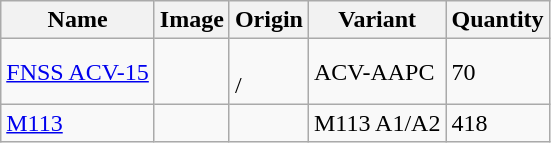<table class="wikitable">
<tr>
<th>Name</th>
<th>Image</th>
<th>Origin</th>
<th>Variant</th>
<th>Quantity</th>
</tr>
<tr>
<td><a href='#'>FNSS ACV-15</a></td>
<td></td>
<td><br>/ </td>
<td>ACV-AAPC</td>
<td>70</td>
</tr>
<tr>
<td><a href='#'>M113</a></td>
<td></td>
<td></td>
<td>M113 A1/A2</td>
<td>418</td>
</tr>
</table>
